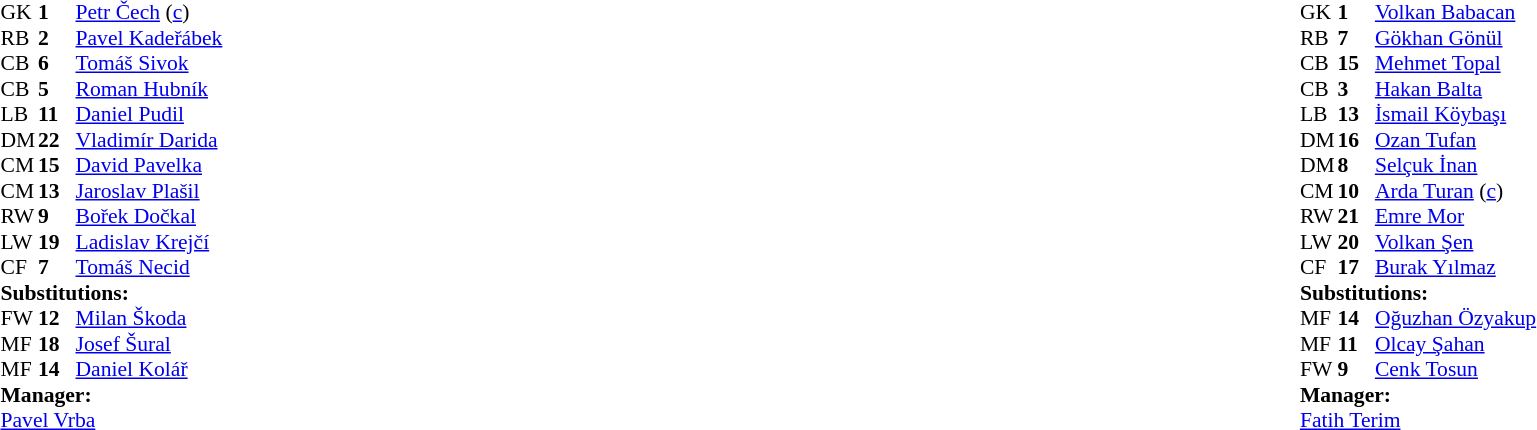<table style="width:100%;">
<tr>
<td style="vertical-align:top; width:40%;"><br><table style="font-size:90%" cellspacing="0" cellpadding="0">
<tr>
<th width="25"></th>
<th width="25"></th>
</tr>
<tr>
<td>GK</td>
<td><strong>1</strong></td>
<td><a href='#'>Petr Čech</a> (<a href='#'>c</a>)</td>
</tr>
<tr>
<td>RB</td>
<td><strong>2</strong></td>
<td><a href='#'>Pavel Kadeřábek</a></td>
</tr>
<tr>
<td>CB</td>
<td><strong>6</strong></td>
<td><a href='#'>Tomáš Sivok</a></td>
</tr>
<tr>
<td>CB</td>
<td><strong>5</strong></td>
<td><a href='#'>Roman Hubník</a></td>
</tr>
<tr>
<td>LB</td>
<td><strong>11</strong></td>
<td><a href='#'>Daniel Pudil</a></td>
</tr>
<tr>
<td>DM</td>
<td><strong>22</strong></td>
<td><a href='#'>Vladimír Darida</a></td>
</tr>
<tr>
<td>CM</td>
<td><strong>15</strong></td>
<td><a href='#'>David Pavelka</a></td>
<td></td>
<td></td>
</tr>
<tr>
<td>CM</td>
<td><strong>13</strong></td>
<td><a href='#'>Jaroslav Plašil</a></td>
<td></td>
<td></td>
</tr>
<tr>
<td>RW</td>
<td><strong>9</strong></td>
<td><a href='#'>Bořek Dočkal</a></td>
<td></td>
<td></td>
</tr>
<tr>
<td>LW</td>
<td><strong>19</strong></td>
<td><a href='#'>Ladislav Krejčí</a></td>
</tr>
<tr>
<td>CF</td>
<td><strong>7</strong></td>
<td><a href='#'>Tomáš Necid</a></td>
</tr>
<tr>
<td colspan=3><strong>Substitutions:</strong></td>
</tr>
<tr>
<td>FW</td>
<td><strong>12</strong></td>
<td><a href='#'>Milan Škoda</a></td>
<td></td>
<td></td>
</tr>
<tr>
<td>MF</td>
<td><strong>18</strong></td>
<td><a href='#'>Josef Šural</a></td>
<td></td>
<td></td>
</tr>
<tr>
<td>MF</td>
<td><strong>14</strong></td>
<td><a href='#'>Daniel Kolář</a></td>
<td></td>
<td></td>
</tr>
<tr>
<td colspan=3><strong>Manager:</strong></td>
</tr>
<tr>
<td colspan=3><a href='#'>Pavel Vrba</a></td>
</tr>
</table>
</td>
<td valign="top"></td>
<td style="vertical-align:top; width:50%;"><br><table style="font-size:90%; margin:auto;" cellspacing="0" cellpadding="0">
<tr>
<th width=25></th>
<th width=25></th>
</tr>
<tr>
<td>GK</td>
<td><strong>1</strong></td>
<td><a href='#'>Volkan Babacan</a></td>
</tr>
<tr>
<td>RB</td>
<td><strong>7</strong></td>
<td><a href='#'>Gökhan Gönül</a></td>
</tr>
<tr>
<td>CB</td>
<td><strong>15</strong></td>
<td><a href='#'>Mehmet Topal</a></td>
</tr>
<tr>
<td>CB</td>
<td><strong>3</strong></td>
<td><a href='#'>Hakan Balta</a></td>
<td></td>
</tr>
<tr>
<td>LB</td>
<td><strong>13</strong></td>
<td><a href='#'>İsmail Köybaşı</a></td>
<td></td>
</tr>
<tr>
<td>DM</td>
<td><strong>16</strong></td>
<td><a href='#'>Ozan Tufan</a></td>
</tr>
<tr>
<td>DM</td>
<td><strong>8</strong></td>
<td><a href='#'>Selçuk İnan</a></td>
</tr>
<tr>
<td>CM</td>
<td><strong>10</strong></td>
<td><a href='#'>Arda Turan</a> (<a href='#'>c</a>)</td>
</tr>
<tr>
<td>RW</td>
<td><strong>21</strong></td>
<td><a href='#'>Emre Mor</a></td>
<td></td>
<td></td>
</tr>
<tr>
<td>LW</td>
<td><strong>20</strong></td>
<td><a href='#'>Volkan Şen</a></td>
<td></td>
<td></td>
</tr>
<tr>
<td>CF</td>
<td><strong>17</strong></td>
<td><a href='#'>Burak Yılmaz</a></td>
<td></td>
<td></td>
</tr>
<tr>
<td colspan=3><strong>Substitutions:</strong></td>
</tr>
<tr>
<td>MF</td>
<td><strong>14</strong></td>
<td><a href='#'>Oğuzhan Özyakup</a></td>
<td></td>
<td></td>
</tr>
<tr>
<td>MF</td>
<td><strong>11</strong></td>
<td><a href='#'>Olcay Şahan</a></td>
<td></td>
<td></td>
</tr>
<tr>
<td>FW</td>
<td><strong>9</strong></td>
<td><a href='#'>Cenk Tosun</a></td>
<td></td>
<td></td>
</tr>
<tr>
<td colspan=3><strong>Manager:</strong></td>
</tr>
<tr>
<td colspan=3><a href='#'>Fatih Terim</a></td>
</tr>
</table>
</td>
</tr>
</table>
